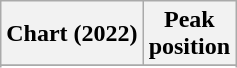<table class="wikitable sortable plainrowheaders" style="text-align:center">
<tr>
<th scope="col">Chart (2022)</th>
<th scope="col">Peak<br>position</th>
</tr>
<tr>
</tr>
<tr>
</tr>
<tr>
</tr>
<tr>
</tr>
<tr>
</tr>
<tr>
</tr>
<tr>
</tr>
<tr>
</tr>
<tr>
</tr>
</table>
